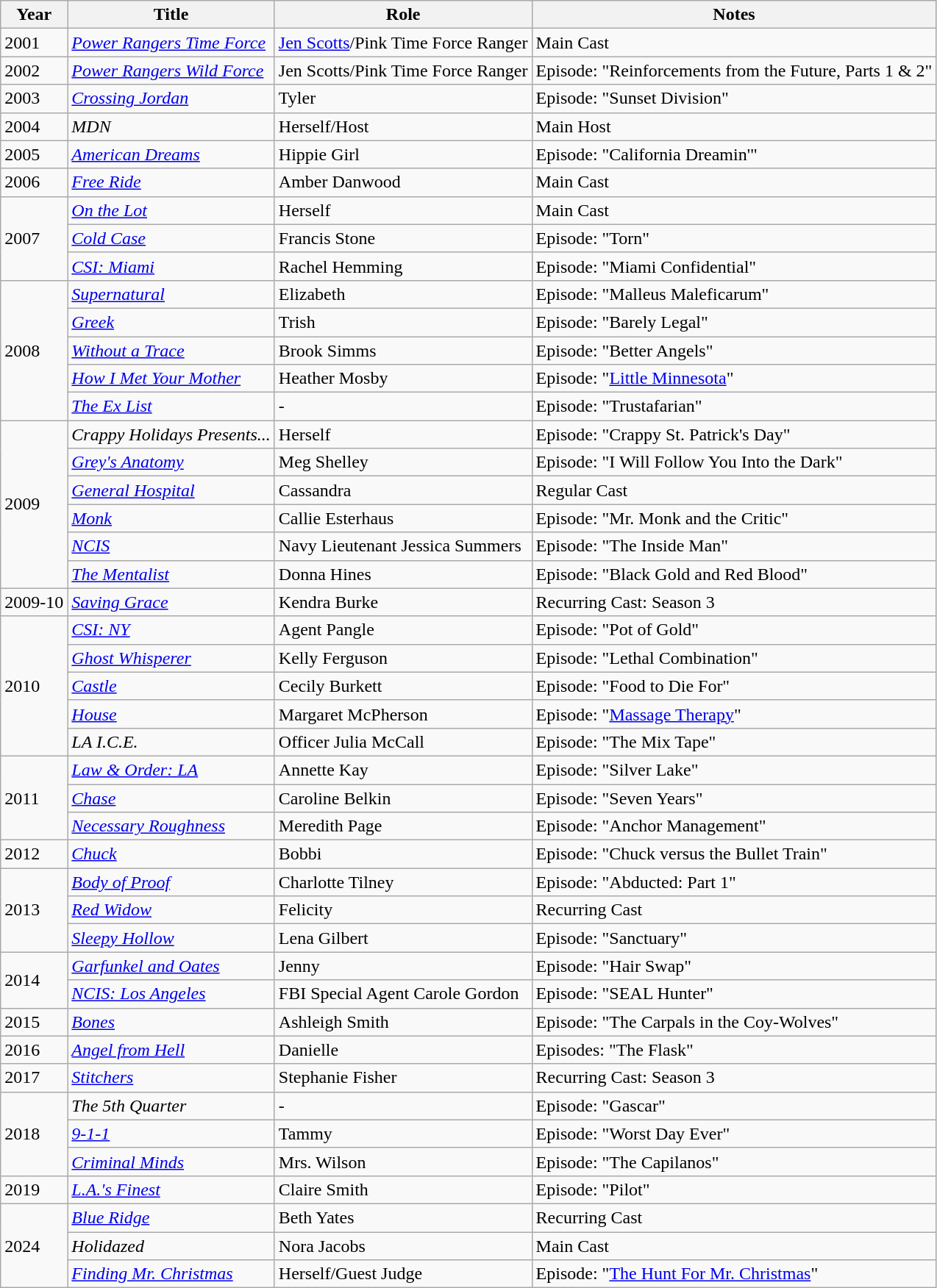<table class="wikitable sortable">
<tr>
<th>Year</th>
<th>Title</th>
<th>Role</th>
<th>Notes</th>
</tr>
<tr>
<td>2001</td>
<td><em><a href='#'>Power Rangers Time Force</a></em></td>
<td><a href='#'>Jen Scotts</a>/Pink Time Force Ranger</td>
<td>Main Cast</td>
</tr>
<tr>
<td>2002</td>
<td><em><a href='#'>Power Rangers Wild Force</a></em></td>
<td>Jen Scotts/Pink Time Force Ranger</td>
<td>Episode: "Reinforcements from the Future, Parts 1 & 2"</td>
</tr>
<tr>
<td>2003</td>
<td><em><a href='#'>Crossing Jordan</a></em></td>
<td>Tyler</td>
<td>Episode: "Sunset Division"</td>
</tr>
<tr>
<td>2004</td>
<td><em>MDN</em></td>
<td>Herself/Host</td>
<td>Main Host</td>
</tr>
<tr>
<td>2005</td>
<td><em><a href='#'>American Dreams</a></em></td>
<td>Hippie Girl</td>
<td>Episode: "California Dreamin'"</td>
</tr>
<tr>
<td>2006</td>
<td><em><a href='#'>Free Ride</a></em></td>
<td>Amber Danwood</td>
<td>Main Cast</td>
</tr>
<tr>
<td rowspan="3">2007</td>
<td><em><a href='#'>On the Lot</a></em></td>
<td>Herself</td>
<td>Main Cast</td>
</tr>
<tr>
<td><em><a href='#'>Cold Case</a></em></td>
<td>Francis Stone</td>
<td>Episode: "Torn"</td>
</tr>
<tr>
<td><em><a href='#'>CSI: Miami</a></em></td>
<td>Rachel Hemming</td>
<td>Episode: "Miami Confidential"</td>
</tr>
<tr>
<td rowspan="5">2008</td>
<td><em><a href='#'>Supernatural</a></em></td>
<td>Elizabeth</td>
<td>Episode: "Malleus Maleficarum"</td>
</tr>
<tr>
<td><em><a href='#'>Greek</a></em></td>
<td>Trish</td>
<td>Episode: "Barely Legal"</td>
</tr>
<tr>
<td><em><a href='#'>Without a Trace</a></em></td>
<td>Brook Simms</td>
<td>Episode: "Better Angels"</td>
</tr>
<tr>
<td><em><a href='#'>How I Met Your Mother</a></em></td>
<td>Heather Mosby</td>
<td>Episode: "<a href='#'>Little Minnesota</a>"</td>
</tr>
<tr>
<td><em><a href='#'>The Ex List</a></em></td>
<td>-</td>
<td>Episode: "Trustafarian"</td>
</tr>
<tr>
<td rowspan="6">2009</td>
<td><em>Crappy Holidays Presents...</em></td>
<td>Herself</td>
<td>Episode: "Crappy St. Patrick's Day"</td>
</tr>
<tr>
<td><em><a href='#'>Grey's Anatomy</a></em></td>
<td>Meg Shelley</td>
<td>Episode: "I Will Follow You Into the Dark"</td>
</tr>
<tr>
<td><em><a href='#'>General Hospital</a></em></td>
<td>Cassandra</td>
<td>Regular Cast</td>
</tr>
<tr>
<td><em><a href='#'>Monk</a></em></td>
<td>Callie Esterhaus</td>
<td>Episode: "Mr. Monk and the Critic"</td>
</tr>
<tr>
<td><em><a href='#'>NCIS</a></em></td>
<td>Navy Lieutenant Jessica Summers</td>
<td>Episode: "The Inside Man"</td>
</tr>
<tr>
<td><em><a href='#'>The Mentalist</a></em></td>
<td>Donna Hines</td>
<td>Episode: "Black Gold and Red Blood"</td>
</tr>
<tr>
<td>2009-10</td>
<td><em><a href='#'>Saving Grace</a></em></td>
<td>Kendra Burke</td>
<td>Recurring Cast: Season 3</td>
</tr>
<tr>
<td rowspan="5">2010</td>
<td><em><a href='#'>CSI: NY</a></em></td>
<td>Agent Pangle</td>
<td>Episode: "Pot of Gold"</td>
</tr>
<tr>
<td><em><a href='#'>Ghost Whisperer</a></em></td>
<td>Kelly Ferguson</td>
<td>Episode: "Lethal Combination"</td>
</tr>
<tr>
<td><em><a href='#'>Castle</a></em></td>
<td>Cecily Burkett</td>
<td>Episode: "Food to Die For"</td>
</tr>
<tr>
<td><em><a href='#'>House</a></em></td>
<td>Margaret McPherson</td>
<td>Episode: "<a href='#'>Massage Therapy</a>"</td>
</tr>
<tr>
<td><em>LA I.C.E.</em></td>
<td>Officer Julia McCall</td>
<td>Episode: "The Mix Tape"</td>
</tr>
<tr>
<td rowspan="3">2011</td>
<td><em><a href='#'>Law & Order: LA</a></em></td>
<td>Annette Kay</td>
<td>Episode: "Silver Lake"</td>
</tr>
<tr>
<td><em><a href='#'>Chase</a></em></td>
<td>Caroline Belkin</td>
<td>Episode: "Seven Years"</td>
</tr>
<tr>
<td><em><a href='#'>Necessary Roughness</a></em></td>
<td>Meredith Page</td>
<td>Episode: "Anchor Management"</td>
</tr>
<tr>
<td>2012</td>
<td><em><a href='#'>Chuck</a></em></td>
<td>Bobbi</td>
<td>Episode: "Chuck versus the Bullet Train"</td>
</tr>
<tr>
<td rowspan="3">2013</td>
<td><em><a href='#'>Body of Proof</a></em></td>
<td>Charlotte Tilney</td>
<td>Episode: "Abducted: Part 1"</td>
</tr>
<tr>
<td><em><a href='#'>Red Widow</a></em></td>
<td>Felicity</td>
<td>Recurring Cast</td>
</tr>
<tr>
<td><em><a href='#'>Sleepy Hollow</a></em></td>
<td>Lena Gilbert</td>
<td>Episode: "Sanctuary"</td>
</tr>
<tr>
<td rowspan="2">2014</td>
<td><em><a href='#'>Garfunkel and Oates</a></em></td>
<td>Jenny</td>
<td>Episode: "Hair Swap"</td>
</tr>
<tr>
<td><em><a href='#'>NCIS: Los Angeles</a></em></td>
<td>FBI Special Agent Carole Gordon</td>
<td>Episode: "SEAL Hunter"</td>
</tr>
<tr>
<td>2015</td>
<td><em><a href='#'>Bones</a></em></td>
<td>Ashleigh Smith</td>
<td>Episode: "The Carpals in the Coy-Wolves" </td>
</tr>
<tr>
<td>2016</td>
<td><em><a href='#'>Angel from Hell</a></em></td>
<td>Danielle</td>
<td>Episodes: "The Flask"</td>
</tr>
<tr>
<td>2017</td>
<td><em><a href='#'>Stitchers</a></em></td>
<td>Stephanie Fisher</td>
<td>Recurring Cast: Season 3</td>
</tr>
<tr>
<td rowspan="3">2018</td>
<td><em>The 5th Quarter</em></td>
<td>-</td>
<td>Episode: "Gascar"</td>
</tr>
<tr>
<td><em><a href='#'>9-1-1</a></em></td>
<td>Tammy</td>
<td>Episode: "Worst Day Ever"</td>
</tr>
<tr>
<td><em><a href='#'>Criminal Minds</a></em></td>
<td>Mrs. Wilson</td>
<td>Episode: "The Capilanos"</td>
</tr>
<tr>
<td>2019</td>
<td><em><a href='#'>L.A.'s Finest</a></em></td>
<td>Claire Smith</td>
<td>Episode: "Pilot"</td>
</tr>
<tr>
<td rowspan="3">2024</td>
<td><em><a href='#'>Blue Ridge</a></em></td>
<td>Beth Yates</td>
<td>Recurring Cast</td>
</tr>
<tr>
<td><em>Holidazed</em></td>
<td>Nora Jacobs</td>
<td>Main Cast</td>
</tr>
<tr>
<td><em><a href='#'>Finding Mr. Christmas</a></em></td>
<td>Herself/Guest Judge</td>
<td>Episode: "<a href='#'>The Hunt For Mr. Christmas</a>"</td>
</tr>
</table>
